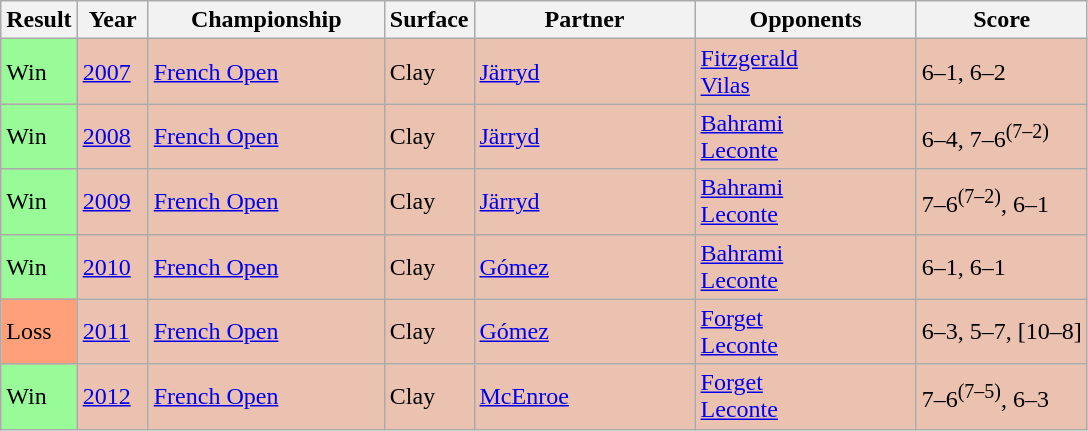<table class="sortable wikitable">
<tr>
<th style=width:40px>Result</th>
<th style=width:40px>Year</th>
<th style=width:150px>Championship</th>
<th>Surface</th>
<th style=width:140px>Partner</th>
<th style=width:140px>Opponents</th>
<th class=unsortable>Score</th>
</tr>
<tr bgcolor=#EBC2AF>
<td style=background:#98fb98>Win</td>
<td><a href='#'>2007</a></td>
<td><a href='#'>French Open</a></td>
<td>Clay</td>
<td> <a href='#'>Järryd</a></td>
<td> <a href='#'>Fitzgerald</a><br> <a href='#'>Vilas</a></td>
<td>6–1, 6–2</td>
</tr>
<tr bgcolor=#EBC2AF>
<td style=background:#98fb98>Win</td>
<td><a href='#'>2008</a></td>
<td><a href='#'>French Open</a></td>
<td>Clay</td>
<td> <a href='#'>Järryd</a></td>
<td> <a href='#'>Bahrami</a><br> <a href='#'>Leconte</a></td>
<td>6–4, 7–6<sup>(7–2)</sup></td>
</tr>
<tr bgcolor=#EBC2AF>
<td style=background:#98fb98>Win</td>
<td><a href='#'>2009</a></td>
<td><a href='#'>French Open</a></td>
<td>Clay</td>
<td> <a href='#'>Järryd</a></td>
<td> <a href='#'>Bahrami</a><br> <a href='#'>Leconte</a></td>
<td>7–6<sup>(7–2)</sup>, 6–1</td>
</tr>
<tr bgcolor=#EBC2AF>
<td style=background:#98fb98>Win</td>
<td><a href='#'>2010</a></td>
<td><a href='#'>French Open</a></td>
<td>Clay</td>
<td> <a href='#'>Gómez</a></td>
<td> <a href='#'>Bahrami</a><br> <a href='#'>Leconte</a></td>
<td>6–1, 6–1</td>
</tr>
<tr bgcolor=#EBC2AF>
<td style=background:#ffa07a>Loss</td>
<td><a href='#'>2011</a></td>
<td><a href='#'>French Open</a></td>
<td>Clay</td>
<td> <a href='#'>Gómez</a></td>
<td> <a href='#'>Forget</a><br> <a href='#'>Leconte</a></td>
<td>6–3, 5–7, [10–8]</td>
</tr>
<tr bgcolor=#EBC2AF>
<td style=background:#98fb98>Win</td>
<td><a href='#'>2012</a></td>
<td><a href='#'>French Open</a></td>
<td>Clay</td>
<td> <a href='#'>McEnroe</a></td>
<td> <a href='#'>Forget</a><br> <a href='#'>Leconte</a></td>
<td>7–6<sup>(7–5)</sup>, 6–3</td>
</tr>
</table>
